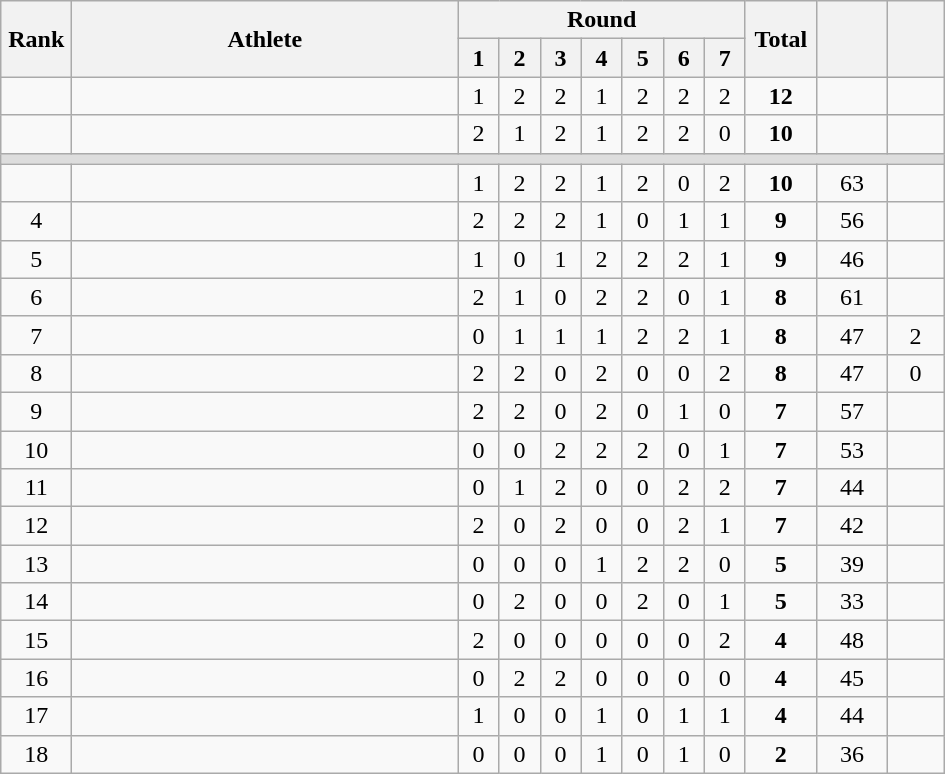<table class=wikitable style="text-align:center">
<tr>
<th rowspan="2" width=40>Rank</th>
<th rowspan="2" width=250>Athlete</th>
<th colspan="7">Round</th>
<th rowspan="2" width=40>Total</th>
<th rowspan="2" width=40></th>
<th rowspan="2" width=30></th>
</tr>
<tr>
<th width=20>1</th>
<th width=20>2</th>
<th width=20>3</th>
<th width=20>4</th>
<th width=20>5</th>
<th width=20>6</th>
<th width=20>7</th>
</tr>
<tr>
<td></td>
<td align=left></td>
<td>1</td>
<td>2</td>
<td>2</td>
<td>1</td>
<td>2</td>
<td>2</td>
<td>2</td>
<td><strong>12</strong></td>
<td></td>
<td></td>
</tr>
<tr>
<td></td>
<td align=left></td>
<td>2</td>
<td>1</td>
<td>2</td>
<td>1</td>
<td>2</td>
<td>2</td>
<td>0</td>
<td><strong>10</strong></td>
<td></td>
<td></td>
</tr>
<tr bgcolor=#DDDDDD>
<td colspan=12></td>
</tr>
<tr>
<td></td>
<td align=left></td>
<td>1</td>
<td>2</td>
<td>2</td>
<td>1</td>
<td>2</td>
<td>0</td>
<td>2</td>
<td><strong>10</strong></td>
<td>63</td>
<td></td>
</tr>
<tr>
<td>4</td>
<td align=left></td>
<td>2</td>
<td>2</td>
<td>2</td>
<td>1</td>
<td>0</td>
<td>1</td>
<td>1</td>
<td><strong>9</strong></td>
<td>56</td>
<td></td>
</tr>
<tr>
<td>5</td>
<td align=left></td>
<td>1</td>
<td>0</td>
<td>1</td>
<td>2</td>
<td>2</td>
<td>2</td>
<td>1</td>
<td><strong>9</strong></td>
<td>46</td>
<td></td>
</tr>
<tr>
<td>6</td>
<td align=left></td>
<td>2</td>
<td>1</td>
<td>0</td>
<td>2</td>
<td>2</td>
<td>0</td>
<td>1</td>
<td><strong>8</strong></td>
<td>61</td>
<td></td>
</tr>
<tr>
<td>7</td>
<td align=left></td>
<td>0</td>
<td>1</td>
<td>1</td>
<td>1</td>
<td>2</td>
<td>2</td>
<td>1</td>
<td><strong>8</strong></td>
<td>47</td>
<td>2</td>
</tr>
<tr>
<td>8</td>
<td align=left></td>
<td>2</td>
<td>2</td>
<td>0</td>
<td>2</td>
<td>0</td>
<td>0</td>
<td>2</td>
<td><strong>8</strong></td>
<td>47</td>
<td>0</td>
</tr>
<tr>
<td>9</td>
<td align=left></td>
<td>2</td>
<td>2</td>
<td>0</td>
<td>2</td>
<td>0</td>
<td>1</td>
<td>0</td>
<td><strong>7</strong></td>
<td>57</td>
<td></td>
</tr>
<tr>
<td>10</td>
<td align=left></td>
<td>0</td>
<td>0</td>
<td>2</td>
<td>2</td>
<td>2</td>
<td>0</td>
<td>1</td>
<td><strong>7</strong></td>
<td>53</td>
<td></td>
</tr>
<tr>
<td>11</td>
<td align=left></td>
<td>0</td>
<td>1</td>
<td>2</td>
<td>0</td>
<td>0</td>
<td>2</td>
<td>2</td>
<td><strong>7</strong></td>
<td>44</td>
<td></td>
</tr>
<tr>
<td>12</td>
<td align=left></td>
<td>2</td>
<td>0</td>
<td>2</td>
<td>0</td>
<td>0</td>
<td>2</td>
<td>1</td>
<td><strong>7</strong></td>
<td>42</td>
<td></td>
</tr>
<tr>
<td>13</td>
<td align=left></td>
<td>0</td>
<td>0</td>
<td>0</td>
<td>1</td>
<td>2</td>
<td>2</td>
<td>0</td>
<td><strong>5</strong></td>
<td>39</td>
<td></td>
</tr>
<tr>
<td>14</td>
<td align=left></td>
<td>0</td>
<td>2</td>
<td>0</td>
<td>0</td>
<td>2</td>
<td>0</td>
<td>1</td>
<td><strong>5</strong></td>
<td>33</td>
<td></td>
</tr>
<tr>
<td>15</td>
<td align=left></td>
<td>2</td>
<td>0</td>
<td>0</td>
<td>0</td>
<td>0</td>
<td>0</td>
<td>2</td>
<td><strong>4</strong></td>
<td>48</td>
</tr>
<tr>
<td>16</td>
<td align=left></td>
<td>0</td>
<td>2</td>
<td>2</td>
<td>0</td>
<td>0</td>
<td>0</td>
<td>0</td>
<td><strong>4</strong></td>
<td>45</td>
<td></td>
</tr>
<tr>
<td>17</td>
<td align=left></td>
<td>1</td>
<td>0</td>
<td>0</td>
<td>1</td>
<td>0</td>
<td>1</td>
<td>1</td>
<td><strong>4</strong></td>
<td>44</td>
<td></td>
</tr>
<tr>
<td>18</td>
<td align=left></td>
<td>0</td>
<td>0</td>
<td>0</td>
<td>1</td>
<td>0</td>
<td>1</td>
<td>0</td>
<td><strong>2</strong></td>
<td>36</td>
<td></td>
</tr>
</table>
